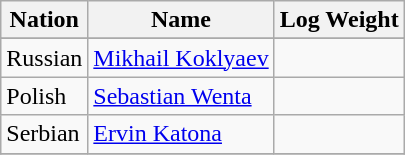<table class="wikitable" style="display: inline-table">
<tr>
<th>Nation</th>
<th>Name</th>
<th>Log Weight</th>
</tr>
<tr>
</tr>
<tr>
<td> Russian</td>
<td><a href='#'>Mikhail Koklyaev</a></td>
<td></td>
</tr>
<tr>
<td> Polish</td>
<td><a href='#'>Sebastian Wenta</a></td>
<td></td>
</tr>
<tr>
<td> Serbian</td>
<td><a href='#'>Ervin Katona</a></td>
<td></td>
</tr>
<tr>
</tr>
</table>
